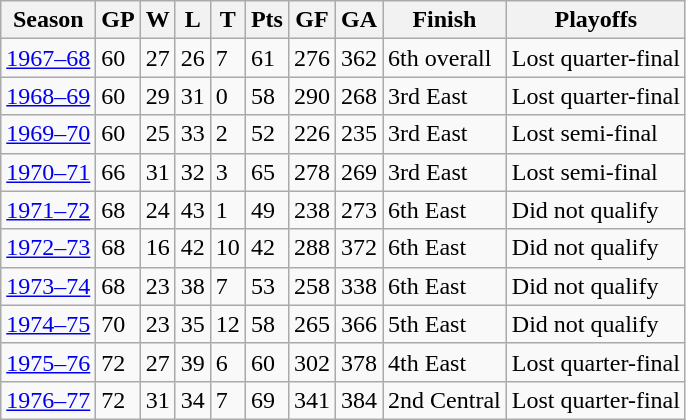<table class="wikitable">
<tr>
<th>Season</th>
<th>GP</th>
<th>W</th>
<th>L</th>
<th>T</th>
<th>Pts</th>
<th>GF</th>
<th>GA</th>
<th>Finish</th>
<th>Playoffs</th>
</tr>
<tr>
<td><a href='#'>1967–68</a></td>
<td>60</td>
<td>27</td>
<td>26</td>
<td>7</td>
<td>61</td>
<td>276</td>
<td>362</td>
<td>6th overall</td>
<td>Lost quarter-final</td>
</tr>
<tr>
<td><a href='#'>1968–69</a></td>
<td>60</td>
<td>29</td>
<td>31</td>
<td>0</td>
<td>58</td>
<td>290</td>
<td>268</td>
<td>3rd East</td>
<td>Lost quarter-final</td>
</tr>
<tr>
<td><a href='#'>1969–70</a></td>
<td>60</td>
<td>25</td>
<td>33</td>
<td>2</td>
<td>52</td>
<td>226</td>
<td>235</td>
<td>3rd East</td>
<td>Lost semi-final</td>
</tr>
<tr>
<td><a href='#'>1970–71</a></td>
<td>66</td>
<td>31</td>
<td>32</td>
<td>3</td>
<td>65</td>
<td>278</td>
<td>269</td>
<td>3rd East</td>
<td>Lost semi-final</td>
</tr>
<tr>
<td><a href='#'>1971–72</a></td>
<td>68</td>
<td>24</td>
<td>43</td>
<td>1</td>
<td>49</td>
<td>238</td>
<td>273</td>
<td>6th East</td>
<td>Did not qualify</td>
</tr>
<tr>
<td><a href='#'>1972–73</a></td>
<td>68</td>
<td>16</td>
<td>42</td>
<td>10</td>
<td>42</td>
<td>288</td>
<td>372</td>
<td>6th East</td>
<td>Did not qualify</td>
</tr>
<tr>
<td><a href='#'>1973–74</a></td>
<td>68</td>
<td>23</td>
<td>38</td>
<td>7</td>
<td>53</td>
<td>258</td>
<td>338</td>
<td>6th East</td>
<td>Did not qualify</td>
</tr>
<tr>
<td><a href='#'>1974–75</a></td>
<td>70</td>
<td>23</td>
<td>35</td>
<td>12</td>
<td>58</td>
<td>265</td>
<td>366</td>
<td>5th East</td>
<td>Did not qualify</td>
</tr>
<tr>
<td><a href='#'>1975–76</a></td>
<td>72</td>
<td>27</td>
<td>39</td>
<td>6</td>
<td>60</td>
<td>302</td>
<td>378</td>
<td>4th East</td>
<td>Lost quarter-final</td>
</tr>
<tr>
<td><a href='#'>1976–77</a></td>
<td>72</td>
<td>31</td>
<td>34</td>
<td>7</td>
<td>69</td>
<td>341</td>
<td>384</td>
<td>2nd Central</td>
<td>Lost quarter-final</td>
</tr>
</table>
